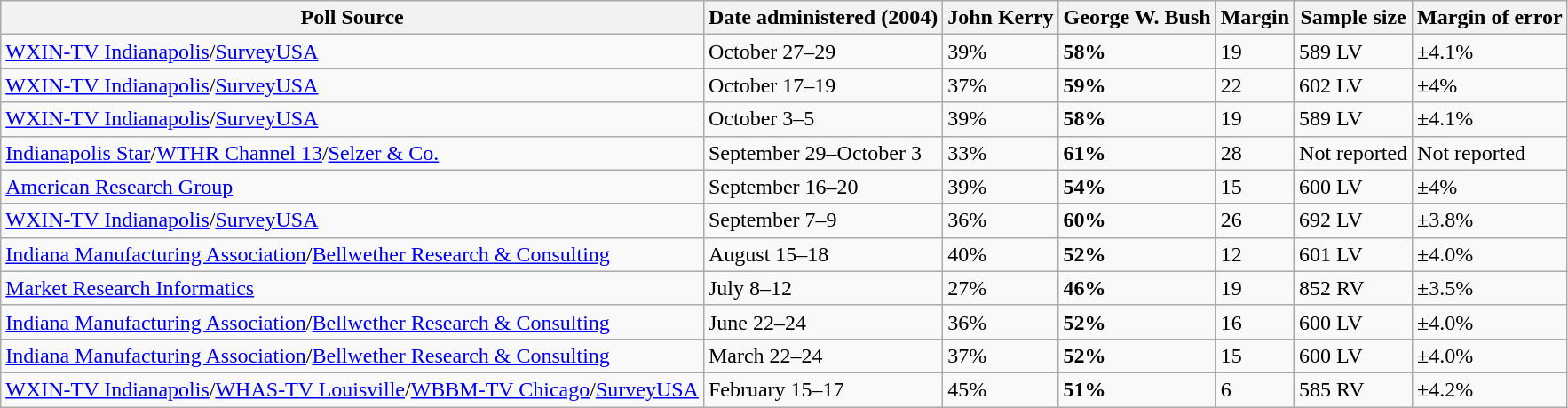<table class="wikitable">
<tr>
<th>Poll Source</th>
<th>Date administered (2004)</th>
<th>John Kerry</th>
<th>George W. Bush</th>
<th>Margin</th>
<th>Sample size</th>
<th>Margin of error</th>
</tr>
<tr>
<td><a href='#'>WXIN-TV Indianapolis</a>/<a href='#'>SurveyUSA</a></td>
<td>October 27–29</td>
<td>39%</td>
<td><strong>58%</strong></td>
<td>19</td>
<td>589 LV</td>
<td>±4.1%</td>
</tr>
<tr>
<td><a href='#'>WXIN-TV Indianapolis</a>/<a href='#'>SurveyUSA</a></td>
<td>October 17–19</td>
<td>37%</td>
<td><strong>59%</strong></td>
<td>22</td>
<td>602 LV</td>
<td>±4%</td>
</tr>
<tr>
<td><a href='#'>WXIN-TV Indianapolis</a>/<a href='#'>SurveyUSA</a></td>
<td>October 3–5</td>
<td>39%</td>
<td><strong>58%</strong></td>
<td>19</td>
<td>589 LV</td>
<td>±4.1%</td>
</tr>
<tr>
<td><a href='#'>Indianapolis Star</a>/<a href='#'>WTHR Channel 13</a>/<a href='#'>Selzer & Co.</a></td>
<td>September 29–October 3</td>
<td>33%</td>
<td><strong>61%</strong></td>
<td>28</td>
<td>Not reported</td>
<td>Not reported</td>
</tr>
<tr>
<td><a href='#'>American Research Group</a></td>
<td>September 16–20</td>
<td>39%</td>
<td><strong>54%</strong></td>
<td>15</td>
<td>600 LV</td>
<td>±4%</td>
</tr>
<tr>
<td><a href='#'>WXIN-TV Indianapolis</a>/<a href='#'>SurveyUSA</a></td>
<td>September 7–9</td>
<td>36%</td>
<td><strong>60%</strong></td>
<td>26</td>
<td>692 LV</td>
<td>±3.8%</td>
</tr>
<tr>
<td><a href='#'>Indiana Manufacturing Association</a>/<a href='#'>Bellwether Research & Consulting</a></td>
<td>August 15–18</td>
<td>40%</td>
<td><strong>52%</strong></td>
<td>12</td>
<td>601 LV</td>
<td>±4.0%</td>
</tr>
<tr>
<td><a href='#'>Market Research Informatics</a></td>
<td>July 8–12</td>
<td>27%</td>
<td><strong>46%</strong></td>
<td>19</td>
<td>852 RV</td>
<td>±3.5%</td>
</tr>
<tr>
<td><a href='#'>Indiana Manufacturing Association</a>/<a href='#'>Bellwether Research & Consulting</a></td>
<td>June 22–24</td>
<td>36%</td>
<td><strong>52%</strong></td>
<td>16</td>
<td>600 LV</td>
<td>±4.0%</td>
</tr>
<tr>
<td><a href='#'>Indiana Manufacturing Association</a>/<a href='#'>Bellwether Research & Consulting</a></td>
<td>March 22–24</td>
<td>37%</td>
<td><strong>52%</strong></td>
<td>15</td>
<td>600 LV</td>
<td>±4.0%</td>
</tr>
<tr>
<td><a href='#'>WXIN-TV Indianapolis</a>/<a href='#'>WHAS-TV Louisville</a>/<a href='#'>WBBM-TV Chicago</a>/<a href='#'>SurveyUSA</a></td>
<td>February 15–17</td>
<td>45%</td>
<td><strong>51%</strong></td>
<td>6</td>
<td>585 RV</td>
<td>±4.2%</td>
</tr>
</table>
